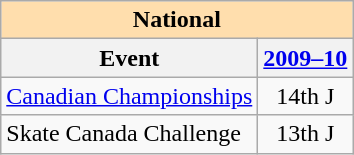<table class="wikitable" style="text-align:center">
<tr>
<th colspan="2" align="center" style="background-color: #ffdead; ">National</th>
</tr>
<tr>
<th>Event</th>
<th><a href='#'>2009–10</a></th>
</tr>
<tr>
<td align=left><a href='#'>Canadian Championships</a></td>
<td>14th J</td>
</tr>
<tr>
<td align=left>Skate Canada Challenge</td>
<td>13th J</td>
</tr>
</table>
